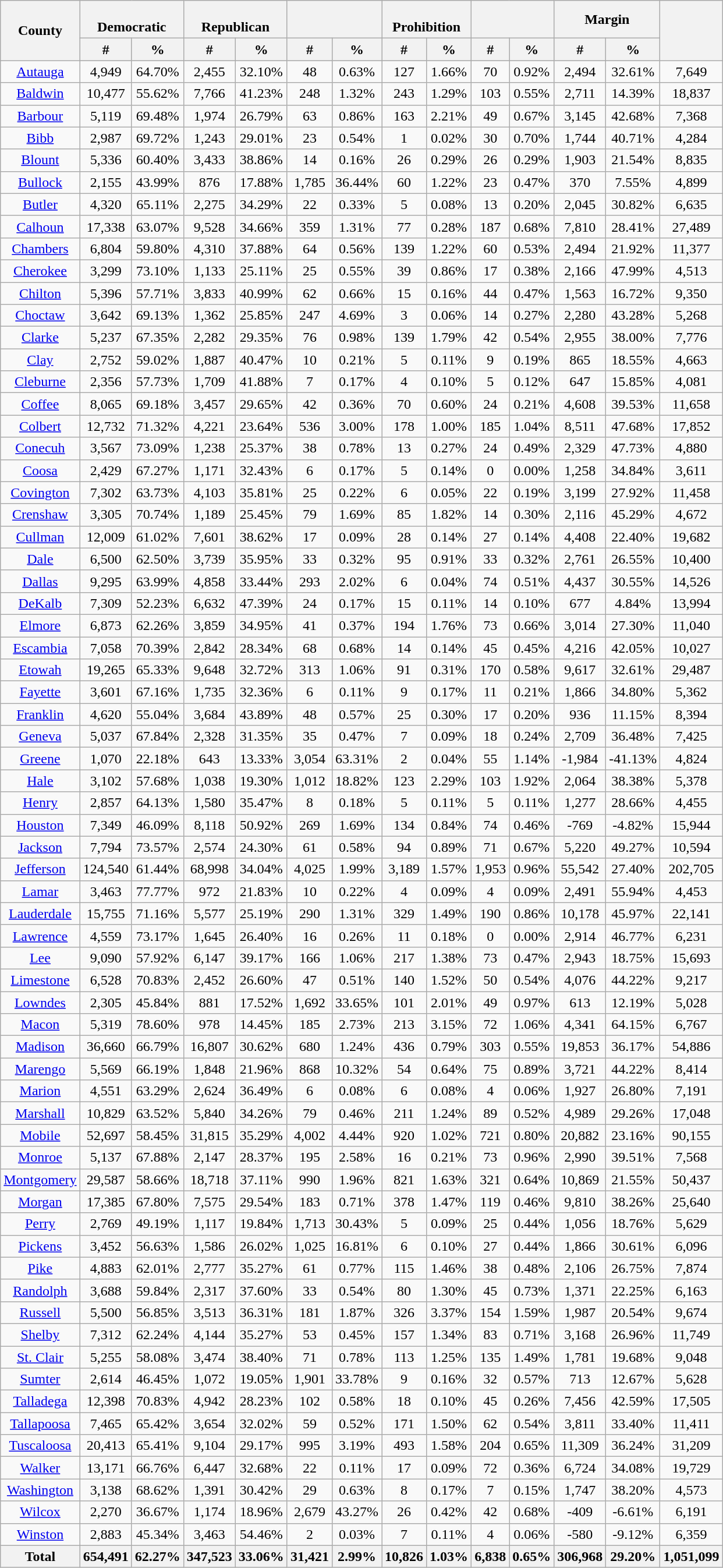<table class="wikitable sortable mw-collapsible mw-collapsed">
<tr>
<th rowspan="2">County</th>
<th colspan="2"><br>Democratic</th>
<th colspan="2"><br>Republican</th>
<th colspan="2"><br></th>
<th colspan="2"><br>Prohibition</th>
<th colspan="2"><br></th>
<th colspan="2">Margin</th>
<th rowspan="2"></th>
</tr>
<tr bgcolor="lightgrey">
<th data-sort-type="number">#</th>
<th data-sort-type="number">%</th>
<th data-sort-type="number">#</th>
<th data-sort-type="number">%</th>
<th data-sort-type="number">#</th>
<th data-sort-type="number">%</th>
<th data-sort-type="number">#</th>
<th data-sort-type="number">%</th>
<th data-sort-type="number">#</th>
<th data-sort-type="number">%</th>
<th data-sort-type="number">#</th>
<th data-sort-type="number">%</th>
</tr>
<tr style="text-align:center;">
<td><a href='#'>Autauga</a></td>
<td>4,949</td>
<td>64.70%</td>
<td>2,455</td>
<td>32.10%</td>
<td>48</td>
<td>0.63%</td>
<td>127</td>
<td>1.66%</td>
<td>70</td>
<td>0.92%</td>
<td>2,494</td>
<td>32.61%</td>
<td>7,649</td>
</tr>
<tr style="text-align:center;">
<td><a href='#'>Baldwin</a></td>
<td>10,477</td>
<td>55.62%</td>
<td>7,766</td>
<td>41.23%</td>
<td>248</td>
<td>1.32%</td>
<td>243</td>
<td>1.29%</td>
<td>103</td>
<td>0.55%</td>
<td>2,711</td>
<td>14.39%</td>
<td>18,837</td>
</tr>
<tr style="text-align:center;">
<td><a href='#'>Barbour</a></td>
<td>5,119</td>
<td>69.48%</td>
<td>1,974</td>
<td>26.79%</td>
<td>63</td>
<td>0.86%</td>
<td>163</td>
<td>2.21%</td>
<td>49</td>
<td>0.67%</td>
<td>3,145</td>
<td>42.68%</td>
<td>7,368</td>
</tr>
<tr style="text-align:center;">
<td><a href='#'>Bibb</a></td>
<td>2,987</td>
<td>69.72%</td>
<td>1,243</td>
<td>29.01%</td>
<td>23</td>
<td>0.54%</td>
<td>1</td>
<td>0.02%</td>
<td>30</td>
<td>0.70%</td>
<td>1,744</td>
<td>40.71%</td>
<td>4,284</td>
</tr>
<tr style="text-align:center;">
<td><a href='#'>Blount</a></td>
<td>5,336</td>
<td>60.40%</td>
<td>3,433</td>
<td>38.86%</td>
<td>14</td>
<td>0.16%</td>
<td>26</td>
<td>0.29%</td>
<td>26</td>
<td>0.29%</td>
<td>1,903</td>
<td>21.54%</td>
<td>8,835</td>
</tr>
<tr style="text-align:center;">
<td><a href='#'>Bullock</a></td>
<td>2,155</td>
<td>43.99%</td>
<td>876</td>
<td>17.88%</td>
<td>1,785</td>
<td>36.44%</td>
<td>60</td>
<td>1.22%</td>
<td>23</td>
<td>0.47%</td>
<td>370</td>
<td>7.55%</td>
<td>4,899</td>
</tr>
<tr style="text-align:center;">
<td><a href='#'>Butler</a></td>
<td>4,320</td>
<td>65.11%</td>
<td>2,275</td>
<td>34.29%</td>
<td>22</td>
<td>0.33%</td>
<td>5</td>
<td>0.08%</td>
<td>13</td>
<td>0.20%</td>
<td>2,045</td>
<td>30.82%</td>
<td>6,635</td>
</tr>
<tr style="text-align:center;">
<td><a href='#'>Calhoun</a></td>
<td>17,338</td>
<td>63.07%</td>
<td>9,528</td>
<td>34.66%</td>
<td>359</td>
<td>1.31%</td>
<td>77</td>
<td>0.28%</td>
<td>187</td>
<td>0.68%</td>
<td>7,810</td>
<td>28.41%</td>
<td>27,489</td>
</tr>
<tr style="text-align:center;">
<td><a href='#'>Chambers</a></td>
<td>6,804</td>
<td>59.80%</td>
<td>4,310</td>
<td>37.88%</td>
<td>64</td>
<td>0.56%</td>
<td>139</td>
<td>1.22%</td>
<td>60</td>
<td>0.53%</td>
<td>2,494</td>
<td>21.92%</td>
<td>11,377</td>
</tr>
<tr style="text-align:center;">
<td><a href='#'>Cherokee</a></td>
<td>3,299</td>
<td>73.10%</td>
<td>1,133</td>
<td>25.11%</td>
<td>25</td>
<td>0.55%</td>
<td>39</td>
<td>0.86%</td>
<td>17</td>
<td>0.38%</td>
<td>2,166</td>
<td>47.99%</td>
<td>4,513</td>
</tr>
<tr style="text-align:center;">
<td><a href='#'>Chilton</a></td>
<td>5,396</td>
<td>57.71%</td>
<td>3,833</td>
<td>40.99%</td>
<td>62</td>
<td>0.66%</td>
<td>15</td>
<td>0.16%</td>
<td>44</td>
<td>0.47%</td>
<td>1,563</td>
<td>16.72%</td>
<td>9,350</td>
</tr>
<tr style="text-align:center;">
<td><a href='#'>Choctaw</a></td>
<td>3,642</td>
<td>69.13%</td>
<td>1,362</td>
<td>25.85%</td>
<td>247</td>
<td>4.69%</td>
<td>3</td>
<td>0.06%</td>
<td>14</td>
<td>0.27%</td>
<td>2,280</td>
<td>43.28%</td>
<td>5,268</td>
</tr>
<tr style="text-align:center;">
<td><a href='#'>Clarke</a></td>
<td>5,237</td>
<td>67.35%</td>
<td>2,282</td>
<td>29.35%</td>
<td>76</td>
<td>0.98%</td>
<td>139</td>
<td>1.79%</td>
<td>42</td>
<td>0.54%</td>
<td>2,955</td>
<td>38.00%</td>
<td>7,776</td>
</tr>
<tr style="text-align:center;">
<td><a href='#'>Clay</a></td>
<td>2,752</td>
<td>59.02%</td>
<td>1,887</td>
<td>40.47%</td>
<td>10</td>
<td>0.21%</td>
<td>5</td>
<td>0.11%</td>
<td>9</td>
<td>0.19%</td>
<td>865</td>
<td>18.55%</td>
<td>4,663</td>
</tr>
<tr style="text-align:center;">
<td><a href='#'>Cleburne</a></td>
<td>2,356</td>
<td>57.73%</td>
<td>1,709</td>
<td>41.88%</td>
<td>7</td>
<td>0.17%</td>
<td>4</td>
<td>0.10%</td>
<td>5</td>
<td>0.12%</td>
<td>647</td>
<td>15.85%</td>
<td>4,081</td>
</tr>
<tr style="text-align:center;">
<td><a href='#'>Coffee</a></td>
<td>8,065</td>
<td>69.18%</td>
<td>3,457</td>
<td>29.65%</td>
<td>42</td>
<td>0.36%</td>
<td>70</td>
<td>0.60%</td>
<td>24</td>
<td>0.21%</td>
<td>4,608</td>
<td>39.53%</td>
<td>11,658</td>
</tr>
<tr style="text-align:center;">
<td><a href='#'>Colbert</a></td>
<td>12,732</td>
<td>71.32%</td>
<td>4,221</td>
<td>23.64%</td>
<td>536</td>
<td>3.00%</td>
<td>178</td>
<td>1.00%</td>
<td>185</td>
<td>1.04%</td>
<td>8,511</td>
<td>47.68%</td>
<td>17,852</td>
</tr>
<tr style="text-align:center;">
<td><a href='#'>Conecuh</a></td>
<td>3,567</td>
<td>73.09%</td>
<td>1,238</td>
<td>25.37%</td>
<td>38</td>
<td>0.78%</td>
<td>13</td>
<td>0.27%</td>
<td>24</td>
<td>0.49%</td>
<td>2,329</td>
<td>47.73%</td>
<td>4,880</td>
</tr>
<tr style="text-align:center;">
<td><a href='#'>Coosa</a></td>
<td>2,429</td>
<td>67.27%</td>
<td>1,171</td>
<td>32.43%</td>
<td>6</td>
<td>0.17%</td>
<td>5</td>
<td>0.14%</td>
<td>0</td>
<td>0.00%</td>
<td>1,258</td>
<td>34.84%</td>
<td>3,611</td>
</tr>
<tr style="text-align:center;">
<td><a href='#'>Covington</a></td>
<td>7,302</td>
<td>63.73%</td>
<td>4,103</td>
<td>35.81%</td>
<td>25</td>
<td>0.22%</td>
<td>6</td>
<td>0.05%</td>
<td>22</td>
<td>0.19%</td>
<td>3,199</td>
<td>27.92%</td>
<td>11,458</td>
</tr>
<tr style="text-align:center;">
<td><a href='#'>Crenshaw</a></td>
<td>3,305</td>
<td>70.74%</td>
<td>1,189</td>
<td>25.45%</td>
<td>79</td>
<td>1.69%</td>
<td>85</td>
<td>1.82%</td>
<td>14</td>
<td>0.30%</td>
<td>2,116</td>
<td>45.29%</td>
<td>4,672</td>
</tr>
<tr style="text-align:center;">
<td><a href='#'>Cullman</a></td>
<td>12,009</td>
<td>61.02%</td>
<td>7,601</td>
<td>38.62%</td>
<td>17</td>
<td>0.09%</td>
<td>28</td>
<td>0.14%</td>
<td>27</td>
<td>0.14%</td>
<td>4,408</td>
<td>22.40%</td>
<td>19,682</td>
</tr>
<tr style="text-align:center;">
<td><a href='#'>Dale</a></td>
<td>6,500</td>
<td>62.50%</td>
<td>3,739</td>
<td>35.95%</td>
<td>33</td>
<td>0.32%</td>
<td>95</td>
<td>0.91%</td>
<td>33</td>
<td>0.32%</td>
<td>2,761</td>
<td>26.55%</td>
<td>10,400</td>
</tr>
<tr style="text-align:center;">
<td><a href='#'>Dallas</a></td>
<td>9,295</td>
<td>63.99%</td>
<td>4,858</td>
<td>33.44%</td>
<td>293</td>
<td>2.02%</td>
<td>6</td>
<td>0.04%</td>
<td>74</td>
<td>0.51%</td>
<td>4,437</td>
<td>30.55%</td>
<td>14,526</td>
</tr>
<tr style="text-align:center;">
<td><a href='#'>DeKalb</a></td>
<td>7,309</td>
<td>52.23%</td>
<td>6,632</td>
<td>47.39%</td>
<td>24</td>
<td>0.17%</td>
<td>15</td>
<td>0.11%</td>
<td>14</td>
<td>0.10%</td>
<td>677</td>
<td>4.84%</td>
<td>13,994</td>
</tr>
<tr style="text-align:center;">
<td><a href='#'>Elmore</a></td>
<td>6,873</td>
<td>62.26%</td>
<td>3,859</td>
<td>34.95%</td>
<td>41</td>
<td>0.37%</td>
<td>194</td>
<td>1.76%</td>
<td>73</td>
<td>0.66%</td>
<td>3,014</td>
<td>27.30%</td>
<td>11,040</td>
</tr>
<tr style="text-align:center;">
<td><a href='#'>Escambia</a></td>
<td>7,058</td>
<td>70.39%</td>
<td>2,842</td>
<td>28.34%</td>
<td>68</td>
<td>0.68%</td>
<td>14</td>
<td>0.14%</td>
<td>45</td>
<td>0.45%</td>
<td>4,216</td>
<td>42.05%</td>
<td>10,027</td>
</tr>
<tr style="text-align:center;">
<td><a href='#'>Etowah</a></td>
<td>19,265</td>
<td>65.33%</td>
<td>9,648</td>
<td>32.72%</td>
<td>313</td>
<td>1.06%</td>
<td>91</td>
<td>0.31%</td>
<td>170</td>
<td>0.58%</td>
<td>9,617</td>
<td>32.61%</td>
<td>29,487</td>
</tr>
<tr style="text-align:center;">
<td><a href='#'>Fayette</a></td>
<td>3,601</td>
<td>67.16%</td>
<td>1,735</td>
<td>32.36%</td>
<td>6</td>
<td>0.11%</td>
<td>9</td>
<td>0.17%</td>
<td>11</td>
<td>0.21%</td>
<td>1,866</td>
<td>34.80%</td>
<td>5,362</td>
</tr>
<tr style="text-align:center;">
<td><a href='#'>Franklin</a></td>
<td>4,620</td>
<td>55.04%</td>
<td>3,684</td>
<td>43.89%</td>
<td>48</td>
<td>0.57%</td>
<td>25</td>
<td>0.30%</td>
<td>17</td>
<td>0.20%</td>
<td>936</td>
<td>11.15%</td>
<td>8,394</td>
</tr>
<tr style="text-align:center;">
<td><a href='#'>Geneva</a></td>
<td>5,037</td>
<td>67.84%</td>
<td>2,328</td>
<td>31.35%</td>
<td>35</td>
<td>0.47%</td>
<td>7</td>
<td>0.09%</td>
<td>18</td>
<td>0.24%</td>
<td>2,709</td>
<td>36.48%</td>
<td>7,425</td>
</tr>
<tr style="text-align:center;">
<td><a href='#'>Greene</a></td>
<td>1,070</td>
<td>22.18%</td>
<td>643</td>
<td>13.33%</td>
<td>3,054</td>
<td>63.31%</td>
<td>2</td>
<td>0.04%</td>
<td>55</td>
<td>1.14%</td>
<td>-1,984</td>
<td>-41.13%</td>
<td>4,824</td>
</tr>
<tr style="text-align:center;">
<td><a href='#'>Hale</a></td>
<td>3,102</td>
<td>57.68%</td>
<td>1,038</td>
<td>19.30%</td>
<td>1,012</td>
<td>18.82%</td>
<td>123</td>
<td>2.29%</td>
<td>103</td>
<td>1.92%</td>
<td>2,064</td>
<td>38.38%</td>
<td>5,378</td>
</tr>
<tr style="text-align:center;">
<td><a href='#'>Henry</a></td>
<td>2,857</td>
<td>64.13%</td>
<td>1,580</td>
<td>35.47%</td>
<td>8</td>
<td>0.18%</td>
<td>5</td>
<td>0.11%</td>
<td>5</td>
<td>0.11%</td>
<td>1,277</td>
<td>28.66%</td>
<td>4,455</td>
</tr>
<tr style="text-align:center;">
<td><a href='#'>Houston</a></td>
<td>7,349</td>
<td>46.09%</td>
<td>8,118</td>
<td>50.92%</td>
<td>269</td>
<td>1.69%</td>
<td>134</td>
<td>0.84%</td>
<td>74</td>
<td>0.46%</td>
<td>-769</td>
<td>-4.82%</td>
<td>15,944</td>
</tr>
<tr style="text-align:center;">
<td><a href='#'>Jackson</a></td>
<td>7,794</td>
<td>73.57%</td>
<td>2,574</td>
<td>24.30%</td>
<td>61</td>
<td>0.58%</td>
<td>94</td>
<td>0.89%</td>
<td>71</td>
<td>0.67%</td>
<td>5,220</td>
<td>49.27%</td>
<td>10,594</td>
</tr>
<tr style="text-align:center;">
<td><a href='#'>Jefferson</a></td>
<td>124,540</td>
<td>61.44%</td>
<td>68,998</td>
<td>34.04%</td>
<td>4,025</td>
<td>1.99%</td>
<td>3,189</td>
<td>1.57%</td>
<td>1,953</td>
<td>0.96%</td>
<td>55,542</td>
<td>27.40%</td>
<td>202,705</td>
</tr>
<tr style="text-align:center;">
<td><a href='#'>Lamar</a></td>
<td>3,463</td>
<td>77.77%</td>
<td>972</td>
<td>21.83%</td>
<td>10</td>
<td>0.22%</td>
<td>4</td>
<td>0.09%</td>
<td>4</td>
<td>0.09%</td>
<td>2,491</td>
<td>55.94%</td>
<td>4,453</td>
</tr>
<tr style="text-align:center;">
<td><a href='#'>Lauderdale</a></td>
<td>15,755</td>
<td>71.16%</td>
<td>5,577</td>
<td>25.19%</td>
<td>290</td>
<td>1.31%</td>
<td>329</td>
<td>1.49%</td>
<td>190</td>
<td>0.86%</td>
<td>10,178</td>
<td>45.97%</td>
<td>22,141</td>
</tr>
<tr style="text-align:center;">
<td><a href='#'>Lawrence</a></td>
<td>4,559</td>
<td>73.17%</td>
<td>1,645</td>
<td>26.40%</td>
<td>16</td>
<td>0.26%</td>
<td>11</td>
<td>0.18%</td>
<td>0</td>
<td>0.00%</td>
<td>2,914</td>
<td>46.77%</td>
<td>6,231</td>
</tr>
<tr style="text-align:center;">
<td><a href='#'>Lee</a></td>
<td>9,090</td>
<td>57.92%</td>
<td>6,147</td>
<td>39.17%</td>
<td>166</td>
<td>1.06%</td>
<td>217</td>
<td>1.38%</td>
<td>73</td>
<td>0.47%</td>
<td>2,943</td>
<td>18.75%</td>
<td>15,693</td>
</tr>
<tr style="text-align:center;">
<td><a href='#'>Limestone</a></td>
<td>6,528</td>
<td>70.83%</td>
<td>2,452</td>
<td>26.60%</td>
<td>47</td>
<td>0.51%</td>
<td>140</td>
<td>1.52%</td>
<td>50</td>
<td>0.54%</td>
<td>4,076</td>
<td>44.22%</td>
<td>9,217</td>
</tr>
<tr style="text-align:center;">
<td><a href='#'>Lowndes</a></td>
<td>2,305</td>
<td>45.84%</td>
<td>881</td>
<td>17.52%</td>
<td>1,692</td>
<td>33.65%</td>
<td>101</td>
<td>2.01%</td>
<td>49</td>
<td>0.97%</td>
<td>613</td>
<td>12.19%</td>
<td>5,028</td>
</tr>
<tr style="text-align:center;">
<td><a href='#'>Macon</a></td>
<td>5,319</td>
<td>78.60%</td>
<td>978</td>
<td>14.45%</td>
<td>185</td>
<td>2.73%</td>
<td>213</td>
<td>3.15%</td>
<td>72</td>
<td>1.06%</td>
<td>4,341</td>
<td>64.15%</td>
<td>6,767</td>
</tr>
<tr style="text-align:center;">
<td><a href='#'>Madison</a></td>
<td>36,660</td>
<td>66.79%</td>
<td>16,807</td>
<td>30.62%</td>
<td>680</td>
<td>1.24%</td>
<td>436</td>
<td>0.79%</td>
<td>303</td>
<td>0.55%</td>
<td>19,853</td>
<td>36.17%</td>
<td>54,886</td>
</tr>
<tr style="text-align:center;">
<td><a href='#'>Marengo</a></td>
<td>5,569</td>
<td>66.19%</td>
<td>1,848</td>
<td>21.96%</td>
<td>868</td>
<td>10.32%</td>
<td>54</td>
<td>0.64%</td>
<td>75</td>
<td>0.89%</td>
<td>3,721</td>
<td>44.22%</td>
<td>8,414</td>
</tr>
<tr style="text-align:center;">
<td><a href='#'>Marion</a></td>
<td>4,551</td>
<td>63.29%</td>
<td>2,624</td>
<td>36.49%</td>
<td>6</td>
<td>0.08%</td>
<td>6</td>
<td>0.08%</td>
<td>4</td>
<td>0.06%</td>
<td>1,927</td>
<td>26.80%</td>
<td>7,191</td>
</tr>
<tr style="text-align:center;">
<td><a href='#'>Marshall</a></td>
<td>10,829</td>
<td>63.52%</td>
<td>5,840</td>
<td>34.26%</td>
<td>79</td>
<td>0.46%</td>
<td>211</td>
<td>1.24%</td>
<td>89</td>
<td>0.52%</td>
<td>4,989</td>
<td>29.26%</td>
<td>17,048</td>
</tr>
<tr style="text-align:center;">
<td><a href='#'>Mobile</a></td>
<td>52,697</td>
<td>58.45%</td>
<td>31,815</td>
<td>35.29%</td>
<td>4,002</td>
<td>4.44%</td>
<td>920</td>
<td>1.02%</td>
<td>721</td>
<td>0.80%</td>
<td>20,882</td>
<td>23.16%</td>
<td>90,155</td>
</tr>
<tr style="text-align:center;">
<td><a href='#'>Monroe</a></td>
<td>5,137</td>
<td>67.88%</td>
<td>2,147</td>
<td>28.37%</td>
<td>195</td>
<td>2.58%</td>
<td>16</td>
<td>0.21%</td>
<td>73</td>
<td>0.96%</td>
<td>2,990</td>
<td>39.51%</td>
<td>7,568</td>
</tr>
<tr style="text-align:center;">
<td><a href='#'>Montgomery</a></td>
<td>29,587</td>
<td>58.66%</td>
<td>18,718</td>
<td>37.11%</td>
<td>990</td>
<td>1.96%</td>
<td>821</td>
<td>1.63%</td>
<td>321</td>
<td>0.64%</td>
<td>10,869</td>
<td>21.55%</td>
<td>50,437</td>
</tr>
<tr style="text-align:center;">
<td><a href='#'>Morgan</a></td>
<td>17,385</td>
<td>67.80%</td>
<td>7,575</td>
<td>29.54%</td>
<td>183</td>
<td>0.71%</td>
<td>378</td>
<td>1.47%</td>
<td>119</td>
<td>0.46%</td>
<td>9,810</td>
<td>38.26%</td>
<td>25,640</td>
</tr>
<tr style="text-align:center;">
<td><a href='#'>Perry</a></td>
<td>2,769</td>
<td>49.19%</td>
<td>1,117</td>
<td>19.84%</td>
<td>1,713</td>
<td>30.43%</td>
<td>5</td>
<td>0.09%</td>
<td>25</td>
<td>0.44%</td>
<td>1,056</td>
<td>18.76%</td>
<td>5,629</td>
</tr>
<tr style="text-align:center;">
<td><a href='#'>Pickens</a></td>
<td>3,452</td>
<td>56.63%</td>
<td>1,586</td>
<td>26.02%</td>
<td>1,025</td>
<td>16.81%</td>
<td>6</td>
<td>0.10%</td>
<td>27</td>
<td>0.44%</td>
<td>1,866</td>
<td>30.61%</td>
<td>6,096</td>
</tr>
<tr style="text-align:center;">
<td><a href='#'>Pike</a></td>
<td>4,883</td>
<td>62.01%</td>
<td>2,777</td>
<td>35.27%</td>
<td>61</td>
<td>0.77%</td>
<td>115</td>
<td>1.46%</td>
<td>38</td>
<td>0.48%</td>
<td>2,106</td>
<td>26.75%</td>
<td>7,874</td>
</tr>
<tr style="text-align:center;">
<td><a href='#'>Randolph</a></td>
<td>3,688</td>
<td>59.84%</td>
<td>2,317</td>
<td>37.60%</td>
<td>33</td>
<td>0.54%</td>
<td>80</td>
<td>1.30%</td>
<td>45</td>
<td>0.73%</td>
<td>1,371</td>
<td>22.25%</td>
<td>6,163</td>
</tr>
<tr style="text-align:center;">
<td><a href='#'>Russell</a></td>
<td>5,500</td>
<td>56.85%</td>
<td>3,513</td>
<td>36.31%</td>
<td>181</td>
<td>1.87%</td>
<td>326</td>
<td>3.37%</td>
<td>154</td>
<td>1.59%</td>
<td>1,987</td>
<td>20.54%</td>
<td>9,674</td>
</tr>
<tr style="text-align:center;">
<td><a href='#'>Shelby</a></td>
<td>7,312</td>
<td>62.24%</td>
<td>4,144</td>
<td>35.27%</td>
<td>53</td>
<td>0.45%</td>
<td>157</td>
<td>1.34%</td>
<td>83</td>
<td>0.71%</td>
<td>3,168</td>
<td>26.96%</td>
<td>11,749</td>
</tr>
<tr style="text-align:center;">
<td><a href='#'>St. Clair</a></td>
<td>5,255</td>
<td>58.08%</td>
<td>3,474</td>
<td>38.40%</td>
<td>71</td>
<td>0.78%</td>
<td>113</td>
<td>1.25%</td>
<td>135</td>
<td>1.49%</td>
<td>1,781</td>
<td>19.68%</td>
<td>9,048</td>
</tr>
<tr style="text-align:center;">
<td><a href='#'>Sumter</a></td>
<td>2,614</td>
<td>46.45%</td>
<td>1,072</td>
<td>19.05%</td>
<td>1,901</td>
<td>33.78%</td>
<td>9</td>
<td>0.16%</td>
<td>32</td>
<td>0.57%</td>
<td>713</td>
<td>12.67%</td>
<td>5,628</td>
</tr>
<tr style="text-align:center;">
<td><a href='#'>Talladega</a></td>
<td>12,398</td>
<td>70.83%</td>
<td>4,942</td>
<td>28.23%</td>
<td>102</td>
<td>0.58%</td>
<td>18</td>
<td>0.10%</td>
<td>45</td>
<td>0.26%</td>
<td>7,456</td>
<td>42.59%</td>
<td>17,505</td>
</tr>
<tr style="text-align:center;">
<td><a href='#'>Tallapoosa</a></td>
<td>7,465</td>
<td>65.42%</td>
<td>3,654</td>
<td>32.02%</td>
<td>59</td>
<td>0.52%</td>
<td>171</td>
<td>1.50%</td>
<td>62</td>
<td>0.54%</td>
<td>3,811</td>
<td>33.40%</td>
<td>11,411</td>
</tr>
<tr style="text-align:center;">
<td><a href='#'>Tuscaloosa</a></td>
<td>20,413</td>
<td>65.41%</td>
<td>9,104</td>
<td>29.17%</td>
<td>995</td>
<td>3.19%</td>
<td>493</td>
<td>1.58%</td>
<td>204</td>
<td>0.65%</td>
<td>11,309</td>
<td>36.24%</td>
<td>31,209</td>
</tr>
<tr style="text-align:center;">
<td><a href='#'>Walker</a></td>
<td>13,171</td>
<td>66.76%</td>
<td>6,447</td>
<td>32.68%</td>
<td>22</td>
<td>0.11%</td>
<td>17</td>
<td>0.09%</td>
<td>72</td>
<td>0.36%</td>
<td>6,724</td>
<td>34.08%</td>
<td>19,729</td>
</tr>
<tr style="text-align:center;">
<td><a href='#'>Washington</a></td>
<td>3,138</td>
<td>68.62%</td>
<td>1,391</td>
<td>30.42%</td>
<td>29</td>
<td>0.63%</td>
<td>8</td>
<td>0.17%</td>
<td>7</td>
<td>0.15%</td>
<td>1,747</td>
<td>38.20%</td>
<td>4,573</td>
</tr>
<tr style="text-align:center;">
<td><a href='#'>Wilcox</a></td>
<td>2,270</td>
<td>36.67%</td>
<td>1,174</td>
<td>18.96%</td>
<td>2,679</td>
<td>43.27%</td>
<td>26</td>
<td>0.42%</td>
<td>42</td>
<td>0.68%</td>
<td>-409</td>
<td>-6.61%</td>
<td>6,191</td>
</tr>
<tr style="text-align:center;">
<td><a href='#'>Winston</a></td>
<td>2,883</td>
<td>45.34%</td>
<td>3,463</td>
<td>54.46%</td>
<td>2</td>
<td>0.03%</td>
<td>7</td>
<td>0.11%</td>
<td>4</td>
<td>0.06%</td>
<td>-580</td>
<td>-9.12%</td>
<td>6,359</td>
</tr>
<tr>
<th>Total</th>
<th>654,491</th>
<th>62.27%</th>
<th>347,523</th>
<th>33.06%</th>
<th>31,421</th>
<th>2.99%</th>
<th>10,826</th>
<th>1.03%</th>
<th>6,838</th>
<th>0.65%</th>
<th>306,968</th>
<th>29.20%</th>
<th>1,051,099</th>
</tr>
</table>
